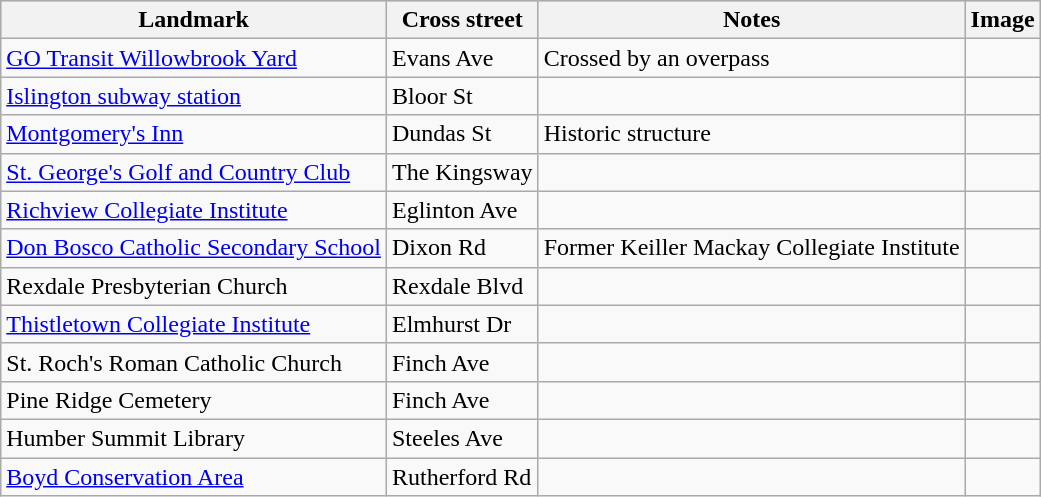<table class="wikitable sortable">
<tr style="background:lightblue;">
<th>Landmark</th>
<th>Cross street</th>
<th>Notes</th>
<th>Image</th>
</tr>
<tr>
<td><a href='#'>GO Transit Willowbrook Yard</a></td>
<td>Evans Ave</td>
<td>Crossed by an overpass</td>
<td></td>
</tr>
<tr>
<td><a href='#'>Islington subway station</a></td>
<td>Bloor St</td>
<td></td>
<td></td>
</tr>
<tr>
<td><a href='#'>Montgomery's Inn</a></td>
<td>Dundas St</td>
<td>Historic structure</td>
<td></td>
</tr>
<tr>
<td><a href='#'>St. George's Golf and Country Club</a></td>
<td>The Kingsway</td>
<td></td>
<td></td>
</tr>
<tr>
<td><a href='#'>Richview Collegiate Institute</a></td>
<td>Eglinton Ave</td>
<td></td>
<td></td>
</tr>
<tr>
<td><a href='#'>Don Bosco Catholic Secondary School</a></td>
<td>Dixon Rd</td>
<td>Former Keiller Mackay Collegiate Institute</td>
<td></td>
</tr>
<tr>
<td>Rexdale Presbyterian Church</td>
<td>Rexdale Blvd</td>
<td></td>
<td></td>
</tr>
<tr>
<td><a href='#'>Thistletown Collegiate Institute</a></td>
<td>Elmhurst Dr</td>
<td></td>
<td></td>
</tr>
<tr>
<td>St. Roch's Roman Catholic Church</td>
<td>Finch Ave</td>
<td></td>
<td></td>
</tr>
<tr>
<td>Pine Ridge Cemetery</td>
<td>Finch Ave</td>
<td></td>
<td></td>
</tr>
<tr>
<td>Humber Summit Library</td>
<td>Steeles Ave</td>
<td></td>
<td></td>
</tr>
<tr>
<td><a href='#'>Boyd Conservation Area</a></td>
<td>Rutherford Rd</td>
<td></td>
<td></td>
</tr>
</table>
